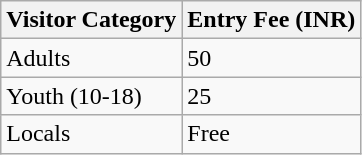<table class="wikitable">
<tr>
<th>Visitor Category</th>
<th>Entry Fee (INR)</th>
</tr>
<tr>
<td>Adults</td>
<td>50</td>
</tr>
<tr>
<td>Youth (10-18)</td>
<td>25</td>
</tr>
<tr>
<td>Locals</td>
<td>Free</td>
</tr>
</table>
